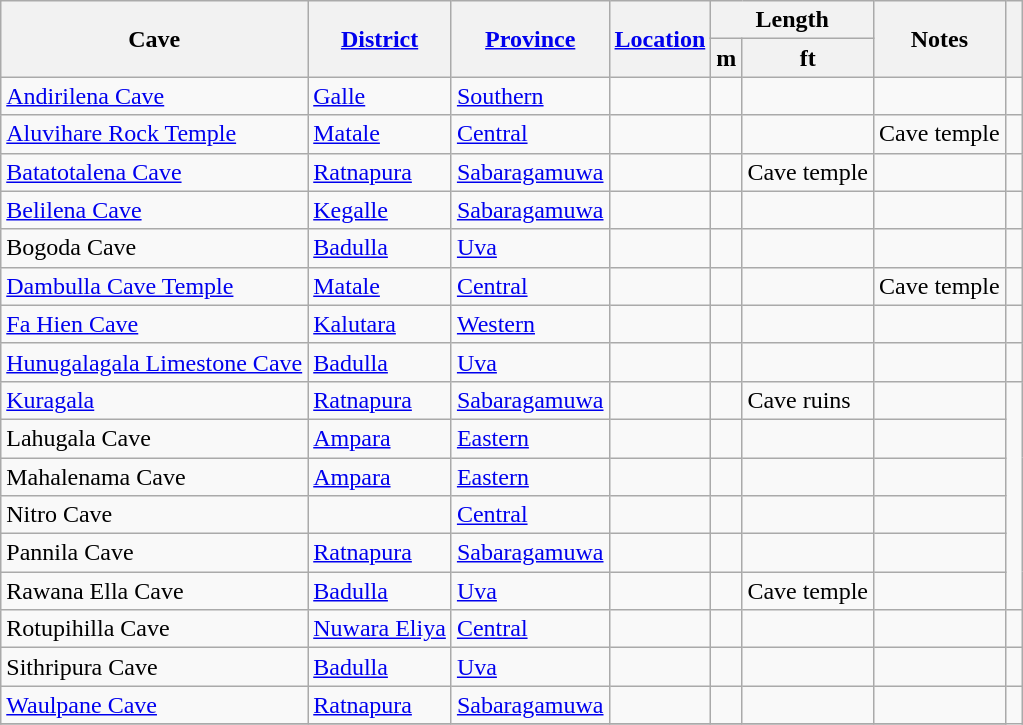<table class="wikitable plainrowheaders sortable" style="font-size:100%; text-align:left;">
<tr>
<th rowspan=2>Cave</th>
<th rowspan=2><a href='#'>District</a></th>
<th rowspan=2><a href='#'>Province</a></th>
<th rowspan=2><a href='#'>Location</a></th>
<th colspan=2>Length</th>
<th rowspan=2>Notes</th>
<th rowspan=2></th>
</tr>
<tr>
<th>m</th>
<th>ft</th>
</tr>
<tr>
<td><a href='#'>Andirilena Cave</a></td>
<td><a href='#'>Galle</a></td>
<td><a href='#'>Southern</a></td>
<td></td>
<td></td>
<td> </td>
<td></td>
</tr>
<tr>
<td><a href='#'>Aluvihare Rock Temple</a></td>
<td><a href='#'>Matale</a></td>
<td><a href='#'>Central</a></td>
<td></td>
<td> </td>
<td> </td>
<td>Cave temple</td>
<td> </td>
</tr>
<tr>
<td><a href='#'>Batatotalena Cave</a></td>
<td><a href='#'>Ratnapura</a></td>
<td><a href='#'>Sabaragamuwa</a></td>
<td></td>
<td></td>
<td>Cave temple</td>
<td></td>
</tr>
<tr>
<td><a href='#'>Belilena Cave</a></td>
<td><a href='#'>Kegalle</a></td>
<td><a href='#'>Sabaragamuwa</a></td>
<td></td>
<td> </td>
<td> </td>
<td> </td>
<td></td>
</tr>
<tr>
<td>Bogoda Cave</td>
<td><a href='#'>Badulla</a></td>
<td><a href='#'>Uva</a></td>
<td></td>
<td></td>
<td> </td>
<td></td>
</tr>
<tr>
<td><a href='#'>Dambulla Cave Temple</a></td>
<td><a href='#'>Matale</a></td>
<td><a href='#'>Central</a></td>
<td></td>
<td> </td>
<td> </td>
<td>Cave temple</td>
<td> </td>
</tr>
<tr>
<td><a href='#'>Fa Hien Cave</a></td>
<td><a href='#'>Kalutara</a></td>
<td><a href='#'>Western</a></td>
<td></td>
<td> </td>
<td> </td>
<td> </td>
<td> </td>
</tr>
<tr>
<td><a href='#'>Hunugalagala Limestone Cave</a></td>
<td><a href='#'>Badulla</a></td>
<td><a href='#'>Uva</a></td>
<td></td>
<td> </td>
<td> </td>
<td> </td>
<td> </td>
</tr>
<tr>
<td><a href='#'>Kuragala</a></td>
<td><a href='#'>Ratnapura</a></td>
<td><a href='#'>Sabaragamuwa</a></td>
<td></td>
<td></td>
<td>Cave ruins</td>
<td> </td>
</tr>
<tr>
<td>Lahugala Cave</td>
<td><a href='#'>Ampara</a></td>
<td><a href='#'>Eastern</a></td>
<td></td>
<td></td>
<td> </td>
<td></td>
</tr>
<tr>
<td>Mahalenama Cave</td>
<td><a href='#'>Ampara</a></td>
<td><a href='#'>Eastern</a></td>
<td></td>
<td></td>
<td></td>
<td></td>
</tr>
<tr>
<td>Nitro Cave</td>
<td> </td>
<td><a href='#'>Central</a></td>
<td></td>
<td></td>
<td> </td>
<td></td>
</tr>
<tr>
<td>Pannila Cave</td>
<td><a href='#'>Ratnapura</a></td>
<td><a href='#'>Sabaragamuwa</a></td>
<td></td>
<td></td>
<td> </td>
<td></td>
</tr>
<tr>
<td>Rawana Ella Cave</td>
<td><a href='#'>Badulla</a></td>
<td><a href='#'>Uva</a></td>
<td></td>
<td></td>
<td>Cave temple</td>
<td></td>
</tr>
<tr>
<td>Rotupihilla Cave</td>
<td><a href='#'>Nuwara Eliya</a></td>
<td><a href='#'>Central</a></td>
<td></td>
<td> </td>
<td> </td>
<td> </td>
<td> </td>
</tr>
<tr>
<td>Sithripura Cave</td>
<td><a href='#'>Badulla</a></td>
<td><a href='#'>Uva</a></td>
<td> </td>
<td> </td>
<td> </td>
<td> </td>
<td></td>
</tr>
<tr>
<td><a href='#'>Waulpane Cave</a></td>
<td><a href='#'>Ratnapura</a></td>
<td><a href='#'>Sabaragamuwa</a></td>
<td></td>
<td></td>
<td> </td>
<td></td>
</tr>
<tr>
</tr>
</table>
